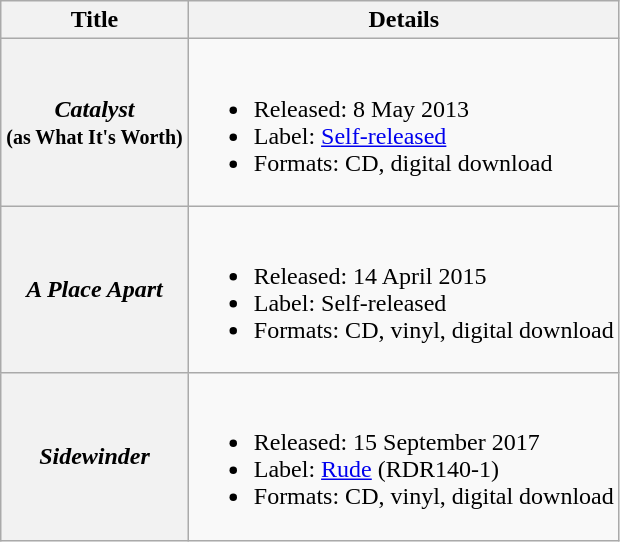<table class="wikitable plainrowheaders">
<tr>
<th>Title</th>
<th>Details</th>
</tr>
<tr>
<th scope="row"><em>Catalyst</em><br><small>(as What It's Worth)</small></th>
<td><br><ul><li>Released: 8 May 2013</li><li>Label: <a href='#'>Self-released</a></li><li>Formats: CD, digital download</li></ul></td>
</tr>
<tr>
<th scope="row"><em>A Place Apart</em></th>
<td><br><ul><li>Released: 14 April 2015</li><li>Label: Self-released</li><li>Formats: CD, vinyl, digital download</li></ul></td>
</tr>
<tr>
<th scope="row"><em>Sidewinder</em></th>
<td><br><ul><li>Released: 15 September 2017</li><li>Label: <a href='#'>Rude</a> (RDR140-1)</li><li>Formats: CD, vinyl, digital download</li></ul></td>
</tr>
</table>
